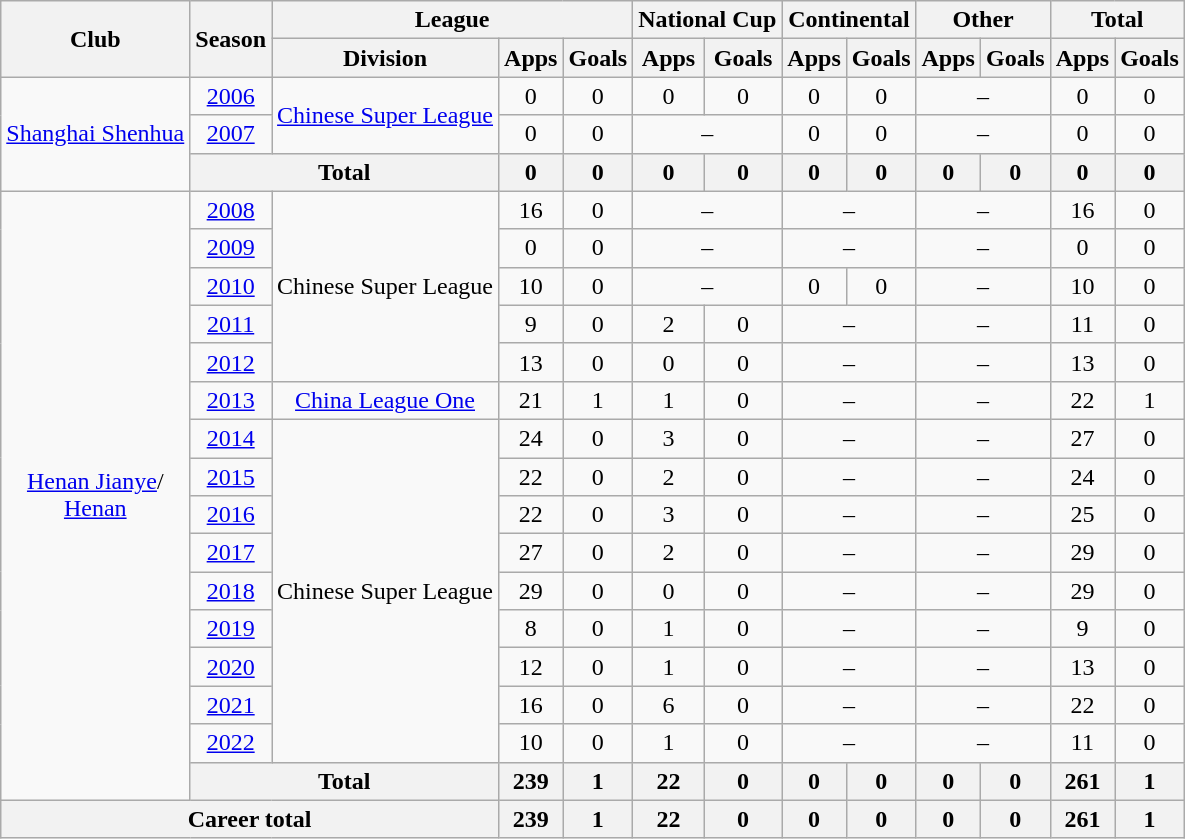<table class="wikitable" style="text-align: center">
<tr>
<th rowspan="2">Club</th>
<th rowspan="2">Season</th>
<th colspan="3">League</th>
<th colspan="2">National Cup</th>
<th colspan="2">Continental</th>
<th colspan="2">Other</th>
<th colspan="2">Total</th>
</tr>
<tr>
<th>Division</th>
<th>Apps</th>
<th>Goals</th>
<th>Apps</th>
<th>Goals</th>
<th>Apps</th>
<th>Goals</th>
<th>Apps</th>
<th>Goals</th>
<th>Apps</th>
<th>Goals</th>
</tr>
<tr>
<td rowspan="3"><a href='#'>Shanghai Shenhua</a></td>
<td><a href='#'>2006</a></td>
<td rowspan="2"><a href='#'>Chinese Super League</a></td>
<td>0</td>
<td>0</td>
<td>0</td>
<td>0</td>
<td>0</td>
<td>0</td>
<td colspan="2">–</td>
<td>0</td>
<td>0</td>
</tr>
<tr>
<td><a href='#'>2007</a></td>
<td>0</td>
<td>0</td>
<td colspan="2">–</td>
<td>0</td>
<td>0</td>
<td colspan="2">–</td>
<td>0</td>
<td>0</td>
</tr>
<tr>
<th colspan="2"><strong>Total</strong></th>
<th>0</th>
<th>0</th>
<th>0</th>
<th>0</th>
<th>0</th>
<th>0</th>
<th>0</th>
<th>0</th>
<th>0</th>
<th>0</th>
</tr>
<tr>
<td rowspan="16"><a href='#'>Henan Jianye</a>/<br><a href='#'>Henan</a></td>
<td><a href='#'>2008</a></td>
<td rowspan="5">Chinese Super League</td>
<td>16</td>
<td>0</td>
<td colspan="2">–</td>
<td colspan="2">–</td>
<td colspan="2">–</td>
<td>16</td>
<td>0</td>
</tr>
<tr>
<td><a href='#'>2009</a></td>
<td>0</td>
<td>0</td>
<td colspan="2">–</td>
<td colspan="2">–</td>
<td colspan="2">–</td>
<td>0</td>
<td>0</td>
</tr>
<tr>
<td><a href='#'>2010</a></td>
<td>10</td>
<td>0</td>
<td colspan="2">–</td>
<td>0</td>
<td>0</td>
<td colspan="2">–</td>
<td>10</td>
<td>0</td>
</tr>
<tr>
<td><a href='#'>2011</a></td>
<td>9</td>
<td>0</td>
<td>2</td>
<td>0</td>
<td colspan="2">–</td>
<td colspan="2">–</td>
<td>11</td>
<td>0</td>
</tr>
<tr>
<td><a href='#'>2012</a></td>
<td>13</td>
<td>0</td>
<td>0</td>
<td>0</td>
<td colspan="2">–</td>
<td colspan="2">–</td>
<td>13</td>
<td>0</td>
</tr>
<tr>
<td><a href='#'>2013</a></td>
<td><a href='#'>China League One</a></td>
<td>21</td>
<td>1</td>
<td>1</td>
<td>0</td>
<td colspan="2">–</td>
<td colspan="2">–</td>
<td>22</td>
<td>1</td>
</tr>
<tr>
<td><a href='#'>2014</a></td>
<td rowspan="9">Chinese Super League</td>
<td>24</td>
<td>0</td>
<td>3</td>
<td>0</td>
<td colspan="2">–</td>
<td colspan="2">–</td>
<td>27</td>
<td>0</td>
</tr>
<tr>
<td><a href='#'>2015</a></td>
<td>22</td>
<td>0</td>
<td>2</td>
<td>0</td>
<td colspan="2">–</td>
<td colspan="2">–</td>
<td>24</td>
<td>0</td>
</tr>
<tr>
<td><a href='#'>2016</a></td>
<td>22</td>
<td>0</td>
<td>3</td>
<td>0</td>
<td colspan="2">–</td>
<td colspan="2">–</td>
<td>25</td>
<td>0</td>
</tr>
<tr>
<td><a href='#'>2017</a></td>
<td>27</td>
<td>0</td>
<td>2</td>
<td>0</td>
<td colspan="2">–</td>
<td colspan="2">–</td>
<td>29</td>
<td>0</td>
</tr>
<tr>
<td><a href='#'>2018</a></td>
<td>29</td>
<td>0</td>
<td>0</td>
<td>0</td>
<td colspan="2">–</td>
<td colspan="2">–</td>
<td>29</td>
<td>0</td>
</tr>
<tr>
<td><a href='#'>2019</a></td>
<td>8</td>
<td>0</td>
<td>1</td>
<td>0</td>
<td colspan="2">–</td>
<td colspan="2">–</td>
<td>9</td>
<td>0</td>
</tr>
<tr>
<td><a href='#'>2020</a></td>
<td>12</td>
<td>0</td>
<td>1</td>
<td>0</td>
<td colspan="2">–</td>
<td colspan="2">–</td>
<td>13</td>
<td>0</td>
</tr>
<tr>
<td><a href='#'>2021</a></td>
<td>16</td>
<td>0</td>
<td>6</td>
<td>0</td>
<td colspan="2">–</td>
<td colspan="2">–</td>
<td>22</td>
<td>0</td>
</tr>
<tr>
<td><a href='#'>2022</a></td>
<td>10</td>
<td>0</td>
<td>1</td>
<td>0</td>
<td colspan="2">–</td>
<td colspan="2">–</td>
<td>11</td>
<td>0</td>
</tr>
<tr>
<th colspan="2"><strong>Total</strong></th>
<th>239</th>
<th>1</th>
<th>22</th>
<th>0</th>
<th>0</th>
<th>0</th>
<th>0</th>
<th>0</th>
<th>261</th>
<th>1</th>
</tr>
<tr>
<th colspan="3">Career total</th>
<th>239</th>
<th>1</th>
<th>22</th>
<th>0</th>
<th>0</th>
<th>0</th>
<th>0</th>
<th>0</th>
<th>261</th>
<th>1</th>
</tr>
</table>
